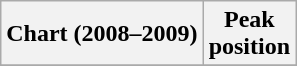<table class="wikitable">
<tr>
<th align="center">Chart (2008–2009)</th>
<th align="center">Peak<br>position</th>
</tr>
<tr>
</tr>
</table>
